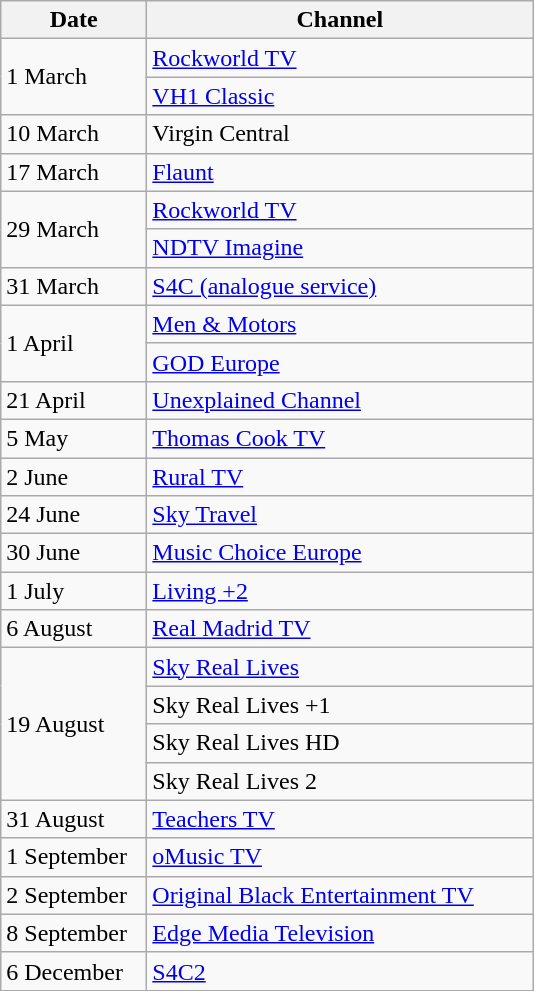<table class="wikitable">
<tr>
<th width=90>Date</th>
<th width=250>Channel</th>
</tr>
<tr>
<td rowspan=2>1 March</td>
<td><a href='#'>Rockworld TV</a></td>
</tr>
<tr>
<td><a href='#'>VH1 Classic</a></td>
</tr>
<tr>
<td>10 March</td>
<td>Virgin Central</td>
</tr>
<tr>
<td>17 March</td>
<td><a href='#'>Flaunt</a></td>
</tr>
<tr>
<td rowspan=2>29 March</td>
<td><a href='#'>Rockworld TV</a></td>
</tr>
<tr>
<td><a href='#'>NDTV Imagine</a></td>
</tr>
<tr>
<td>31 March</td>
<td><a href='#'>S4C (analogue service)</a></td>
</tr>
<tr>
<td rowspan=2>1 April</td>
<td><a href='#'>Men & Motors</a></td>
</tr>
<tr>
<td><a href='#'>GOD Europe</a></td>
</tr>
<tr>
<td>21 April</td>
<td><a href='#'>Unexplained Channel</a></td>
</tr>
<tr>
<td>5 May</td>
<td><a href='#'>Thomas Cook TV</a></td>
</tr>
<tr>
<td>2 June</td>
<td><a href='#'>Rural TV</a></td>
</tr>
<tr>
<td>24 June</td>
<td><a href='#'>Sky Travel</a></td>
</tr>
<tr>
<td>30 June</td>
<td><a href='#'>Music Choice Europe</a></td>
</tr>
<tr>
<td>1 July</td>
<td><a href='#'>Living +2</a></td>
</tr>
<tr>
<td>6 August</td>
<td><a href='#'>Real Madrid TV</a></td>
</tr>
<tr>
<td rowspan=4>19 August</td>
<td><a href='#'>Sky Real Lives</a></td>
</tr>
<tr>
<td>Sky Real Lives +1</td>
</tr>
<tr>
<td>Sky Real Lives HD</td>
</tr>
<tr>
<td>Sky Real Lives 2</td>
</tr>
<tr>
<td>31 August</td>
<td><a href='#'>Teachers TV</a></td>
</tr>
<tr>
<td>1 September</td>
<td><a href='#'>oMusic TV</a></td>
</tr>
<tr>
<td>2 September</td>
<td><a href='#'>Original Black Entertainment TV</a></td>
</tr>
<tr>
<td>8 September</td>
<td><a href='#'>Edge Media Television</a></td>
</tr>
<tr>
<td>6 December</td>
<td><a href='#'>S4C2</a></td>
</tr>
</table>
